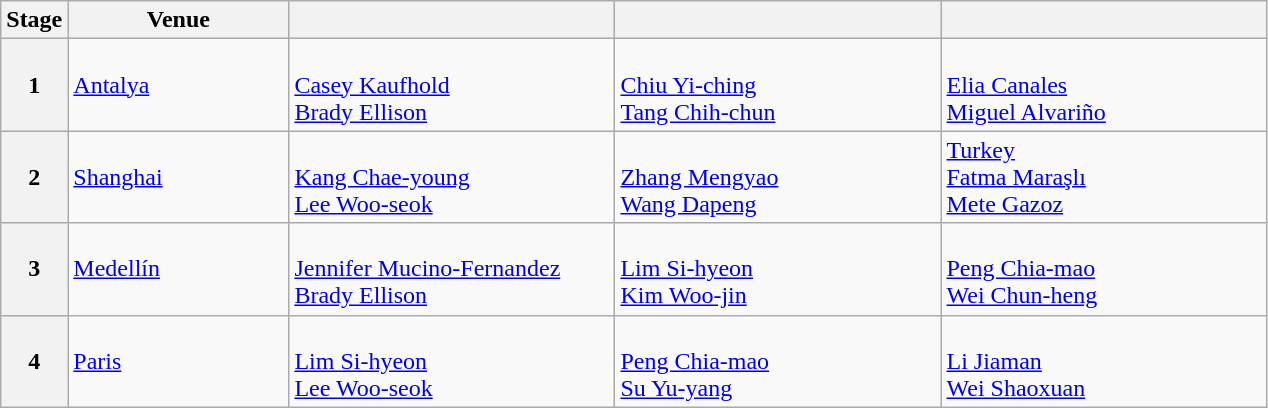<table class="wikitable">
<tr>
<th>Stage</th>
<th width=140>Venue</th>
<th width=210></th>
<th width=210></th>
<th width=210></th>
</tr>
<tr>
<th>1</th>
<td> <a href='#'>Antalya</a></td>
<td> <br> <a href='#'>Casey Kaufhold</a> <br> <a href='#'>Brady Ellison</a></td>
<td> <br> <a href='#'>Chiu Yi-ching</a> <br> <a href='#'>Tang Chih-chun</a></td>
<td> <br> <a href='#'>Elia Canales</a> <br> <a href='#'>Miguel Alvariño</a></td>
</tr>
<tr>
<th>2</th>
<td> <a href='#'>Shanghai</a></td>
<td> <br> <a href='#'>Kang Chae-young</a> <br> <a href='#'>Lee Woo-seok</a></td>
<td> <br> <a href='#'>Zhang Mengyao</a> <br> <a href='#'>Wang Dapeng</a></td>
<td> <a href='#'>Turkey</a> <br> <a href='#'>Fatma Maraşlı</a> <br> <a href='#'>Mete Gazoz</a></td>
</tr>
<tr>
<th>3</th>
<td> <a href='#'>Medellín</a></td>
<td> <br> <a href='#'>Jennifer Mucino-Fernandez</a> <br> <a href='#'>Brady Ellison</a></td>
<td> <br> <a href='#'>Lim Si-hyeon</a> <br> <a href='#'>Kim Woo-jin</a></td>
<td> <br> <a href='#'>Peng Chia-mao</a> <br> <a href='#'>Wei Chun-heng</a></td>
</tr>
<tr>
<th>4</th>
<td> <a href='#'>Paris</a></td>
<td> <br> <a href='#'>Lim Si-hyeon</a> <br> <a href='#'>Lee Woo-seok</a></td>
<td> <br> <a href='#'>Peng Chia-mao</a> <br> <a href='#'>Su Yu-yang</a></td>
<td> <br> <a href='#'>Li Jiaman</a> <br> <a href='#'>Wei Shaoxuan</a></td>
</tr>
</table>
